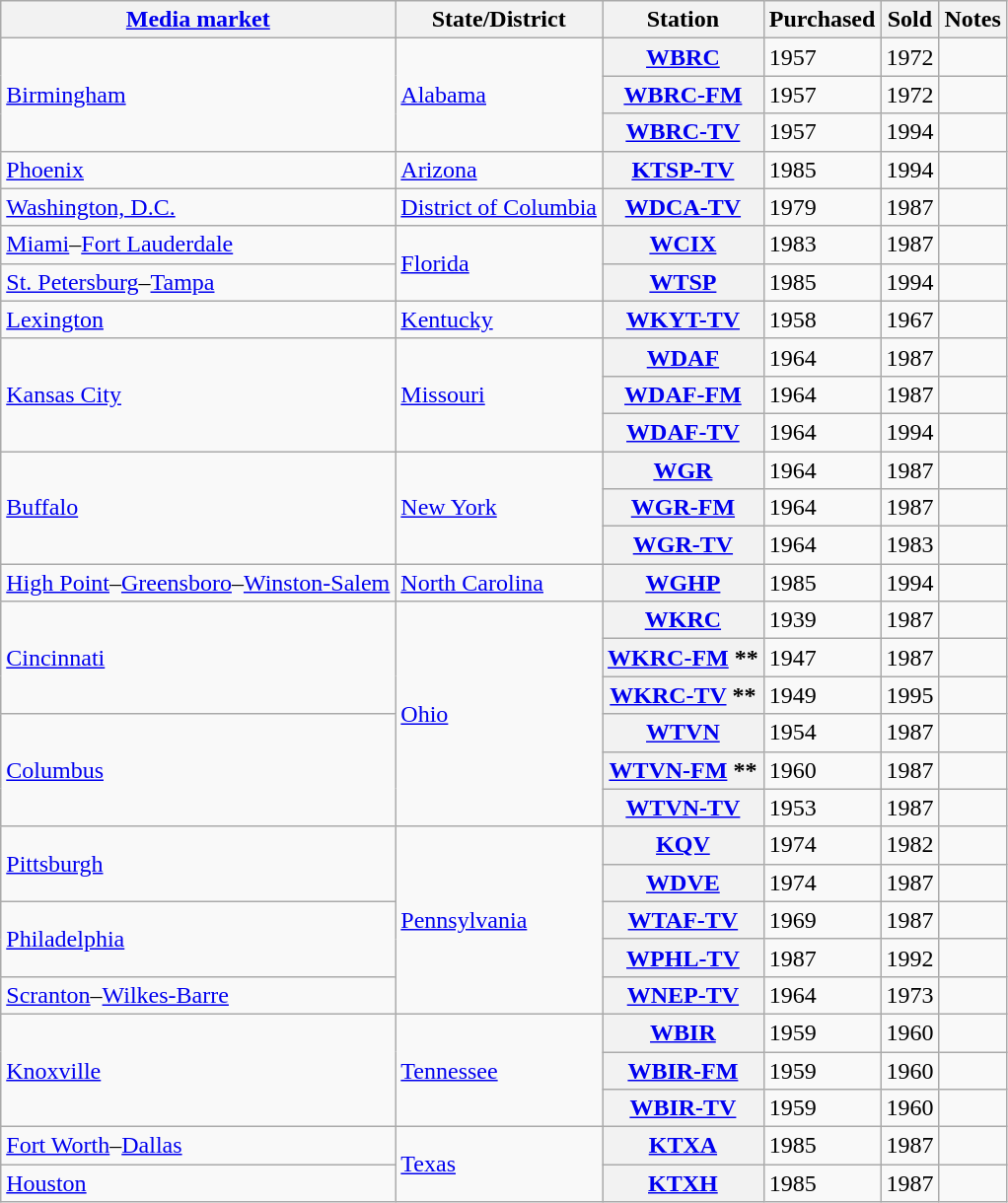<table class="wikitable sortable">
<tr>
<th scope="col"><a href='#'>Media market</a></th>
<th scope="col">State/District</th>
<th scope="col">Station</th>
<th scope="col">Purchased</th>
<th scope="col">Sold</th>
<th scope = "col" class="unsortable">Notes</th>
</tr>
<tr>
<td rowspan="3"><a href='#'>Birmingham</a></td>
<td rowspan="3"><a href='#'>Alabama</a></td>
<th scope="row"><a href='#'>WBRC</a></th>
<td>1957</td>
<td>1972</td>
<td></td>
</tr>
<tr>
<th scope="row"><a href='#'>WBRC-FM</a></th>
<td>1957</td>
<td>1972</td>
<td></td>
</tr>
<tr>
<th scope="row"><a href='#'>WBRC-TV</a></th>
<td>1957</td>
<td>1994</td>
<td></td>
</tr>
<tr>
<td><a href='#'>Phoenix</a></td>
<td><a href='#'>Arizona</a></td>
<th scope="row"><a href='#'>KTSP-TV</a></th>
<td>1985</td>
<td>1994</td>
<td></td>
</tr>
<tr>
<td><a href='#'>Washington, D.C.</a></td>
<td><a href='#'>District of Columbia</a></td>
<th scope="row"><a href='#'>WDCA-TV</a></th>
<td>1979</td>
<td>1987</td>
<td></td>
</tr>
<tr>
<td><a href='#'>Miami</a>–<a href='#'>Fort Lauderdale</a></td>
<td rowspan="2"><a href='#'>Florida</a></td>
<th scope="row"><a href='#'>WCIX</a></th>
<td>1983</td>
<td>1987</td>
<td></td>
</tr>
<tr>
<td><a href='#'>St. Petersburg</a>–<a href='#'>Tampa</a></td>
<th scope="row"><a href='#'>WTSP</a></th>
<td>1985</td>
<td>1994</td>
<td></td>
</tr>
<tr>
<td><a href='#'>Lexington</a></td>
<td><a href='#'>Kentucky</a></td>
<th scope="row"><a href='#'>WKYT-TV</a></th>
<td>1958</td>
<td>1967</td>
<td></td>
</tr>
<tr>
<td rowspan="3"><a href='#'>Kansas City</a></td>
<td rowspan="3"><a href='#'>Missouri</a></td>
<th scope="row"><a href='#'>WDAF</a></th>
<td>1964</td>
<td>1987</td>
<td></td>
</tr>
<tr>
<th scope="row"><a href='#'>WDAF-FM</a></th>
<td>1964</td>
<td>1987</td>
<td></td>
</tr>
<tr>
<th scope="row"><a href='#'>WDAF-TV</a></th>
<td>1964</td>
<td>1994</td>
<td></td>
</tr>
<tr>
<td rowspan="3"><a href='#'>Buffalo</a></td>
<td rowspan="3"><a href='#'>New York</a></td>
<th scope="row"><a href='#'>WGR</a></th>
<td>1964</td>
<td>1987</td>
<td></td>
</tr>
<tr>
<th scope="row"><a href='#'>WGR-FM</a></th>
<td>1964</td>
<td>1987</td>
<td></td>
</tr>
<tr>
<th scope="row"><a href='#'>WGR-TV</a></th>
<td>1964</td>
<td>1983</td>
<td></td>
</tr>
<tr>
<td><a href='#'>High Point</a>–<a href='#'>Greensboro</a>–<a href='#'>Winston-Salem</a></td>
<td><a href='#'>North Carolina</a></td>
<th scope="row"><a href='#'>WGHP</a></th>
<td>1985</td>
<td>1994</td>
<td></td>
</tr>
<tr>
<td rowspan="3"><a href='#'>Cincinnati</a></td>
<td rowspan="6"><a href='#'>Ohio</a></td>
<th scope="row"><a href='#'>WKRC</a></th>
<td>1939</td>
<td>1987</td>
<td></td>
</tr>
<tr>
<th scope="row"><a href='#'>WKRC-FM</a> **</th>
<td>1947</td>
<td>1987</td>
<td></td>
</tr>
<tr>
<th scope="row"><a href='#'>WKRC-TV</a> **</th>
<td>1949</td>
<td>1995</td>
<td></td>
</tr>
<tr>
<td rowspan="3"><a href='#'>Columbus</a></td>
<th scope="row"><a href='#'>WTVN</a></th>
<td>1954</td>
<td>1987</td>
<td></td>
</tr>
<tr>
<th scope="row"><a href='#'>WTVN-FM</a> **</th>
<td>1960</td>
<td>1987</td>
<td></td>
</tr>
<tr>
<th scope="row"><a href='#'>WTVN-TV</a></th>
<td>1953</td>
<td>1987</td>
<td></td>
</tr>
<tr>
<td rowspan="2"><a href='#'>Pittsburgh</a></td>
<td rowspan="5"><a href='#'>Pennsylvania</a></td>
<th scope="row"><a href='#'>KQV</a></th>
<td>1974</td>
<td>1982</td>
<td></td>
</tr>
<tr>
<th scope="row"><a href='#'>WDVE</a></th>
<td>1974</td>
<td>1987</td>
<td></td>
</tr>
<tr>
<td rowspan="2"><a href='#'>Philadelphia</a></td>
<th scope="row"><a href='#'>WTAF-TV</a></th>
<td>1969</td>
<td>1987</td>
<td></td>
</tr>
<tr>
<th scope="row"><a href='#'>WPHL-TV</a></th>
<td>1987</td>
<td>1992</td>
<td></td>
</tr>
<tr>
<td><a href='#'>Scranton</a>–<a href='#'>Wilkes-Barre</a></td>
<th scope="row"><a href='#'>WNEP-TV</a></th>
<td>1964</td>
<td>1973</td>
<td></td>
</tr>
<tr>
<td rowspan="3"><a href='#'>Knoxville</a></td>
<td rowspan="3"><a href='#'>Tennessee</a></td>
<th scope="row"><a href='#'>WBIR</a></th>
<td>1959</td>
<td>1960</td>
<td></td>
</tr>
<tr>
<th scope="row"><a href='#'>WBIR-FM</a></th>
<td>1959</td>
<td>1960</td>
<td></td>
</tr>
<tr>
<th scope="row"><a href='#'>WBIR-TV</a></th>
<td>1959</td>
<td>1960</td>
<td></td>
</tr>
<tr>
<td><a href='#'>Fort Worth</a>–<a href='#'>Dallas</a></td>
<td rowspan="2"><a href='#'>Texas</a></td>
<th scope="row"><a href='#'>KTXA</a></th>
<td>1985</td>
<td>1987</td>
<td></td>
</tr>
<tr>
<td><a href='#'>Houston</a></td>
<th scope="row"><a href='#'>KTXH</a></th>
<td>1985</td>
<td>1987</td>
<td></td>
</tr>
</table>
